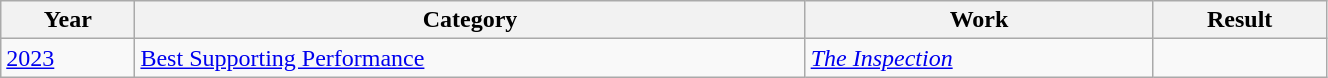<table class="wikitable" width=70%>
<tr>
<th scope="col">Year</th>
<th scope="col">Category</th>
<th scope="col">Work</th>
<th scope="col">Result</th>
</tr>
<tr>
<td><a href='#'>2023</a></td>
<td><a href='#'>Best Supporting Performance</a></td>
<td><em><a href='#'>The Inspection</a></em></td>
<td></td>
</tr>
</table>
